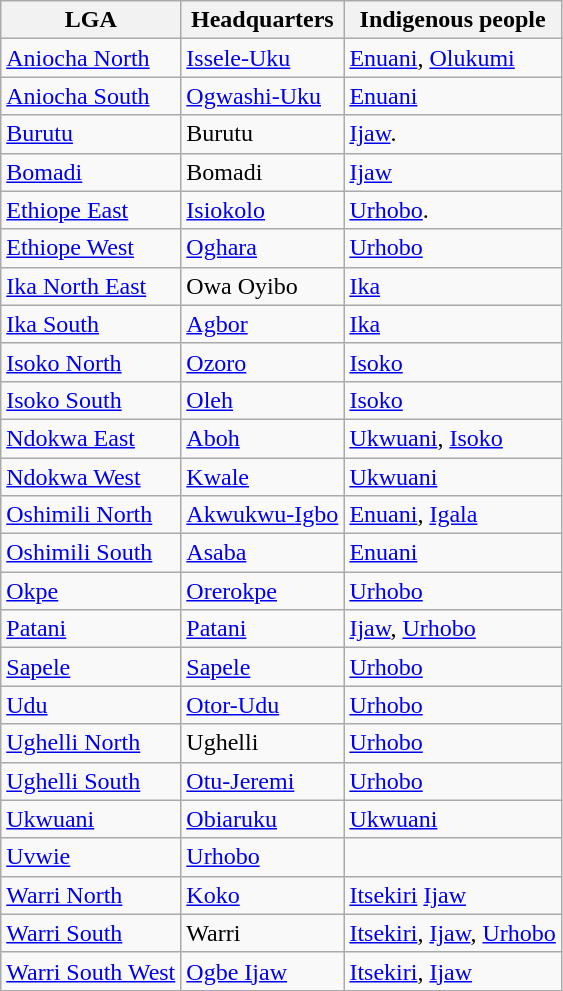<table class="wikitable">
<tr>
<th>LGA</th>
<th>Headquarters</th>
<th>Indigenous people</th>
</tr>
<tr>
<td><a href='#'>Aniocha North</a></td>
<td><a href='#'>Issele-Uku</a></td>
<td><a href='#'>Enuani</a>, <a href='#'>Olukumi</a></td>
</tr>
<tr>
<td><a href='#'>Aniocha South</a></td>
<td><a href='#'>Ogwashi-Uku</a></td>
<td><a href='#'>Enuani</a></td>
</tr>
<tr>
<td><a href='#'>Burutu</a></td>
<td>Burutu</td>
<td><a href='#'>Ijaw</a>.</td>
</tr>
<tr>
<td><a href='#'>Bomadi</a></td>
<td>Bomadi</td>
<td><a href='#'>Ijaw</a></td>
</tr>
<tr>
<td><a href='#'>Ethiope East</a></td>
<td><a href='#'>Isiokolo</a></td>
<td><a href='#'>Urhobo</a>.</td>
</tr>
<tr>
<td><a href='#'>Ethiope West</a></td>
<td><a href='#'>Oghara</a></td>
<td><a href='#'>Urhobo</a></td>
</tr>
<tr>
<td><a href='#'>Ika North East</a></td>
<td>Owa Oyibo</td>
<td><a href='#'>Ika</a></td>
</tr>
<tr>
<td><a href='#'>Ika South</a></td>
<td><a href='#'>Agbor</a></td>
<td><a href='#'>Ika</a></td>
</tr>
<tr>
<td><a href='#'>Isoko North</a></td>
<td><a href='#'>Ozoro</a></td>
<td><a href='#'>Isoko</a></td>
</tr>
<tr>
<td><a href='#'>Isoko South</a></td>
<td><a href='#'>Oleh</a></td>
<td><a href='#'>Isoko</a></td>
</tr>
<tr>
<td><a href='#'>Ndokwa East</a></td>
<td><a href='#'>Aboh</a></td>
<td><a href='#'>Ukwuani</a>, <a href='#'>Isoko</a></td>
</tr>
<tr>
<td><a href='#'>Ndokwa West</a></td>
<td><a href='#'>Kwale</a></td>
<td><a href='#'>Ukwuani</a></td>
</tr>
<tr>
<td><a href='#'>Oshimili North</a></td>
<td><a href='#'>Akwukwu-Igbo</a></td>
<td><a href='#'>Enuani</a>, <a href='#'>Igala</a></td>
</tr>
<tr>
<td><a href='#'>Oshimili South</a></td>
<td><a href='#'>Asaba</a></td>
<td><a href='#'>Enuani</a></td>
</tr>
<tr>
<td><a href='#'>Okpe</a></td>
<td><a href='#'>Orerokpe</a></td>
<td><a href='#'>Urhobo</a></td>
</tr>
<tr>
<td><a href='#'>Patani</a></td>
<td><a href='#'>Patani</a></td>
<td><a href='#'>Ijaw</a>, <a href='#'>Urhobo</a></td>
</tr>
<tr>
<td><a href='#'>Sapele</a></td>
<td><a href='#'>Sapele</a></td>
<td><a href='#'>Urhobo</a></td>
</tr>
<tr>
<td><a href='#'>Udu</a></td>
<td><a href='#'>Otor-Udu</a></td>
<td><a href='#'>Urhobo</a></td>
</tr>
<tr>
<td><a href='#'>Ughelli North</a></td>
<td>Ughelli</td>
<td><a href='#'>Urhobo</a></td>
</tr>
<tr>
<td><a href='#'>Ughelli South</a></td>
<td><a href='#'>Otu-Jeremi</a></td>
<td><a href='#'>Urhobo</a></td>
</tr>
<tr>
<td><a href='#'>Ukwuani</a></td>
<td><a href='#'>Obiaruku</a></td>
<td><a href='#'>Ukwuani</a></td>
</tr>
<tr>
<td><a href='#'>Uvwie</a></td>
<td><a href='#'>Urhobo</a></td>
</tr>
<tr>
<td><a href='#'>Warri North</a></td>
<td><a href='#'>Koko</a></td>
<td><a href='#'>Itsekiri</a> <a href='#'> Ijaw</a> </td>
</tr>
<tr>
<td><a href='#'>Warri South</a></td>
<td>Warri</td>
<td><a href='#'>Itsekiri</a>, <a href='#'>Ijaw</a>, <a href='#'>Urhobo</a></td>
</tr>
<tr>
<td><a href='#'>Warri South West</a></td>
<td><a href='#'>Ogbe Ijaw</a></td>
<td><a href='#'>Itsekiri</a>, <a href='#'>Ijaw</a></td>
</tr>
</table>
